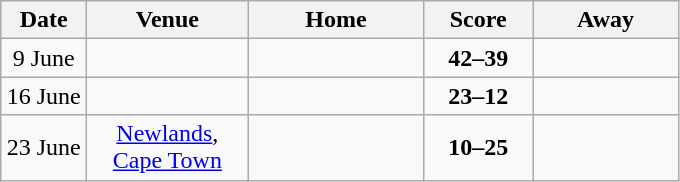<table class="wikitable" style="text-align:center;">
<tr>
<th style="width:50px">Date</th>
<th style="width:100px">Venue</th>
<th style="width:110px">Home</th>
<th style="width:65px">Score</th>
<th style="width:90px">Away</th>
</tr>
<tr>
<td>9 June</td>
<td></td>
<td align=right></td>
<td><strong>42–39</strong></td>
<td align=left></td>
</tr>
<tr>
<td>16 June</td>
<td></td>
<td align=right></td>
<td><strong>23–12</strong></td>
<td align=left></td>
</tr>
<tr>
<td>23 June</td>
<td><a href='#'>Newlands</a>, <a href='#'>Cape Town</a></td>
<td align=right></td>
<td><strong>10–25</strong></td>
<td align=left></td>
</tr>
</table>
